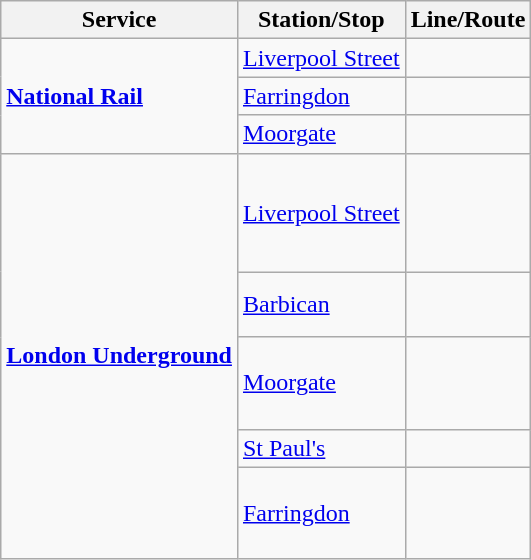<table class="wikitable">
<tr>
<th>Service</th>
<th>Station/Stop</th>
<th>Line/Route</th>
</tr>
<tr>
<td rowspan="3"><strong><a href='#'>National Rail</a></strong> </td>
<td><a href='#'>Liverpool Street</a></td>
<td></td>
</tr>
<tr>
<td><a href='#'>Farringdon</a></td>
<td></td>
</tr>
<tr>
<td><a href='#'>Moorgate</a></td>
<td></td>
</tr>
<tr>
<td rowspan="5"><strong><a href='#'>London Underground</a></strong> </td>
<td><a href='#'>Liverpool Street</a></td>
<td><br> <br> <br> <br> </td>
</tr>
<tr>
<td><a href='#'>Barbican</a></td>
<td><br> <br> </td>
</tr>
<tr>
<td><a href='#'>Moorgate</a></td>
<td><br> <br> <br> </td>
</tr>
<tr>
<td><a href='#'>St Paul's</a></td>
<td></td>
</tr>
<tr>
<td><a href='#'>Farringdon</a></td>
<td><br> <br>  <br> </td>
</tr>
</table>
